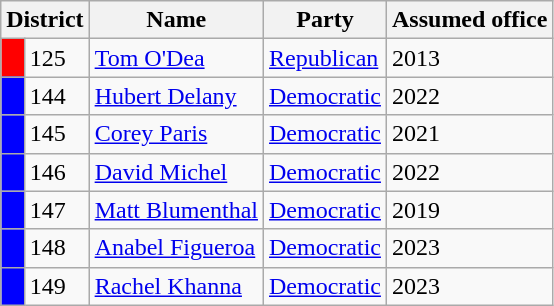<table class="wikitable">
<tr>
<th colspan="2" style="text-align:center; vertical-align:bottom;"><strong>District</strong></th>
<th style="text-align:center; vertical-align:bottom;"><strong>Name</strong></th>
<th style="text-align:center; vertical-align:bottom;"><strong>Party</strong></th>
<th style="text-align:center; vertical-align:bottom;"><strong>Assumed office</strong></th>
</tr>
<tr>
<td style="background:red;"> </td>
<td>125</td>
<td><a href='#'>Tom O'Dea</a></td>
<td><a href='#'>Republican</a></td>
<td>2013</td>
</tr>
<tr>
<td style="background:blue;"> </td>
<td>144</td>
<td><a href='#'>Hubert Delany</a></td>
<td><a href='#'>Democratic</a></td>
<td>2022</td>
</tr>
<tr>
<td style="background:blue;"> </td>
<td>145</td>
<td><a href='#'>Corey Paris</a></td>
<td><a href='#'>Democratic</a></td>
<td>2021</td>
</tr>
<tr>
<td style="background:blue;"> </td>
<td>146</td>
<td><a href='#'>David Michel</a></td>
<td><a href='#'>Democratic</a></td>
<td>2022</td>
</tr>
<tr>
<td style="background:blue;"> </td>
<td>147</td>
<td><a href='#'>Matt Blumenthal</a></td>
<td><a href='#'>Democratic</a></td>
<td>2019</td>
</tr>
<tr>
<td style="background:blue;"> </td>
<td>148</td>
<td><a href='#'>Anabel Figueroa</a></td>
<td><a href='#'>Democratic</a></td>
<td>2023</td>
</tr>
<tr>
<td style="background:blue;"> </td>
<td>149</td>
<td><a href='#'>Rachel Khanna</a></td>
<td><a href='#'>Democratic</a></td>
<td>2023</td>
</tr>
</table>
